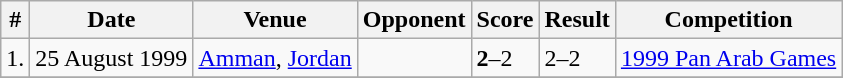<table class="wikitable">
<tr>
<th>#</th>
<th>Date</th>
<th>Venue</th>
<th>Opponent</th>
<th>Score</th>
<th>Result</th>
<th>Competition</th>
</tr>
<tr>
<td>1.</td>
<td>25 August 1999</td>
<td><a href='#'>Amman</a>, <a href='#'>Jordan</a></td>
<td></td>
<td><strong>2</strong>–2</td>
<td>2–2</td>
<td><a href='#'>1999 Pan Arab Games</a></td>
</tr>
<tr>
</tr>
</table>
